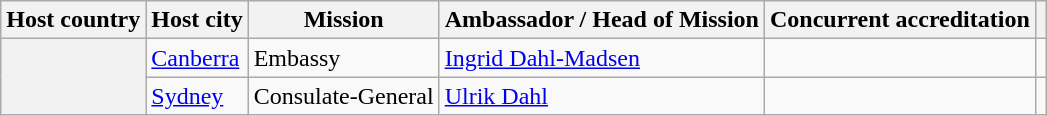<table class="wikitable plainrowheaders" style="text-align:left;">
<tr>
<th scope="col">Host country</th>
<th scope="col">Host city</th>
<th scope="col">Mission</th>
<th>Ambassador / Head of Mission</th>
<th scope="col">Concurrent accreditation</th>
<th scope="col"></th>
</tr>
<tr>
<th rowspan="2" scope="row"></th>
<td><a href='#'>Canberra</a></td>
<td>Embassy</td>
<td><a href='#'>Ingrid Dahl-Madsen</a></td>
<td></td>
<td></td>
</tr>
<tr>
<td><a href='#'>Sydney</a></td>
<td>Consulate-General</td>
<td><a href='#'>Ulrik Dahl</a></td>
<td></td>
<td></td>
</tr>
</table>
